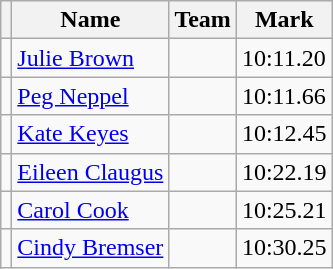<table class=wikitable>
<tr>
<th></th>
<th>Name</th>
<th>Team</th>
<th>Mark</th>
</tr>
<tr>
<td></td>
<td><a href='#'>Julie Brown</a></td>
<td></td>
<td>10:11.20</td>
</tr>
<tr>
<td></td>
<td><a href='#'>Peg Neppel</a></td>
<td></td>
<td>10:11.66</td>
</tr>
<tr>
<td></td>
<td><a href='#'>Kate Keyes</a></td>
<td></td>
<td>10:12.45</td>
</tr>
<tr>
<td></td>
<td><a href='#'>Eileen Claugus</a></td>
<td></td>
<td>10:22.19</td>
</tr>
<tr>
<td></td>
<td><a href='#'>Carol Cook</a></td>
<td></td>
<td>10:25.21</td>
</tr>
<tr>
<td></td>
<td><a href='#'>Cindy Bremser</a></td>
<td></td>
<td>10:30.25</td>
</tr>
</table>
